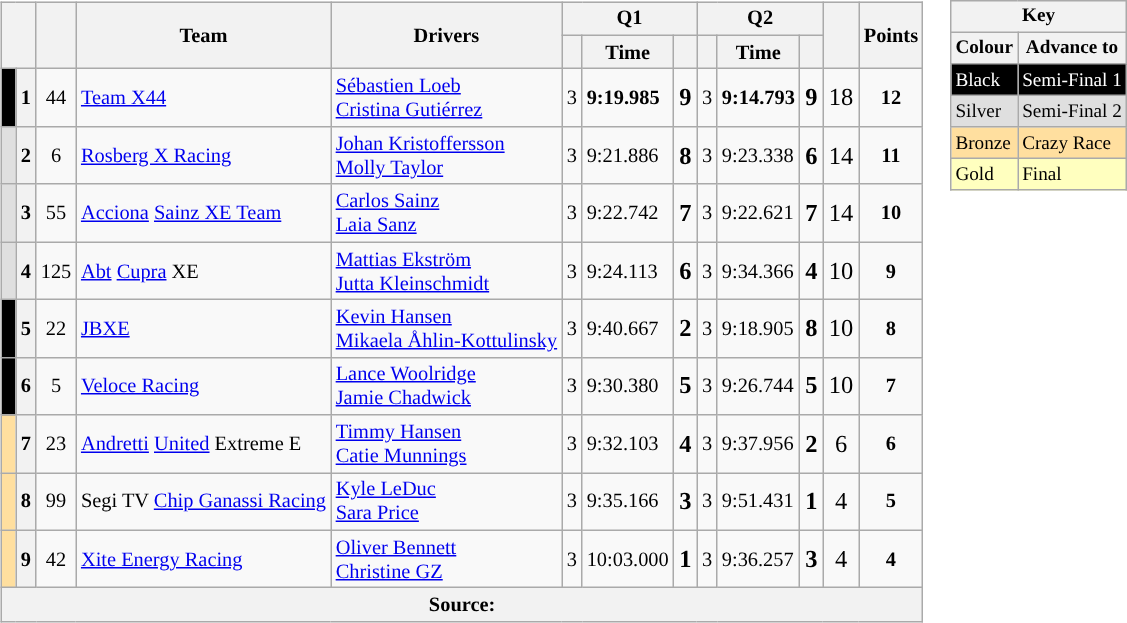<table>
<tr>
<td style="vertical-align:top;"><br><table class="wikitable sortable" style="font-size: 85%">
<tr>
<th scope="col" rowspan="2" colspan="2"></th>
<th scope="col" rowspan="2"></th>
<th scope="col" rowspan="2">Team</th>
<th scope="col" rowspan="2">Drivers</th>
<th scope="col" colspan="3">Q1</th>
<th scope="col" colspan="3">Q2</th>
<th scope="col" rowspan="2"></th>
<th scope="col" rowspan="2">Points</th>
</tr>
<tr class="sorttop">
<th></th>
<th>Time</th>
<th></th>
<th></th>
<th>Time</th>
<th></th>
</tr>
<tr>
<td style="background-color:#000000"> </td>
<th scope=row>1</th>
<td align=center>44</td>
<td> <a href='#'>Team X44</a></td>
<td> <a href='#'>Sébastien Loeb</a><br> <a href='#'>Cristina Gutiérrez</a></td>
<td data-sort-value="1">3</td>
<td data-sort-value="1"><strong>9:19.985</strong></td>
<td data-sort-value="1" align=center style="font-size: 120%"><strong>9</strong></td>
<td data-sort-value="1">3</td>
<td data-sort-value="1"><strong>9:14.793</strong></td>
<td data-sort-value="1" align=center style="font-size: 120%"><strong>9</strong></td>
<td data-sort-value="1" align=center style="font-size: 120%">18</td>
<td align=center><strong>12</strong></td>
</tr>
<tr>
<td style="background-color:#DFDFDF"> </td>
<th scope=row>2</th>
<td align=center>6</td>
<td> <a href='#'>Rosberg X Racing</a></td>
<td> <a href='#'>Johan Kristoffersson</a><br> <a href='#'>Molly Taylor</a></td>
<td data-sort-value="2">3</td>
<td data-sort-value="2">9:21.886</td>
<td data-sort-value="2" align=center style="font-size: 120%"><strong>8</strong></td>
<td data-sort-value="4">3</td>
<td data-sort-value="4">9:23.338</td>
<td data-sort-value="4" align=center style="font-size: 120%"><strong>6</strong></td>
<td data-sort-value="2" align=center style="font-size: 120%">14</td>
<td align=center><strong>11</strong></td>
</tr>
<tr>
<td style="background-color:#DFDFDF"> </td>
<th scope=row>3</th>
<td align=center>55</td>
<td> <a href='#'>Acciona</a>  <a href='#'>Sainz XE Team</a></td>
<td> <a href='#'>Carlos Sainz</a><br> <a href='#'>Laia Sanz</a></td>
<td data-sort-value="3">3</td>
<td data-sort-value="3">9:22.742</td>
<td data-sort-value="3" align=center style="font-size: 120%"><strong>7</strong></td>
<td data-sort-value="3">3</td>
<td data-sort-value="3">9:22.621</td>
<td data-sort-value="3" align=center style="font-size: 120%"><strong>7</strong></td>
<td data-sort-value="3" align=center style="font-size: 120%">14</td>
<td align=center><strong>10</strong></td>
</tr>
<tr>
<td style="background-color:#DFDFDF"> </td>
<th scope=row>4</th>
<td align=center>125</td>
<td> <a href='#'>Abt</a> <a href='#'>Cupra</a> XE</td>
<td> <a href='#'>Mattias Ekström</a><br> <a href='#'>Jutta Kleinschmidt</a></td>
<td data-sort-value="4">3</td>
<td data-sort-value="4">9:24.113</td>
<td data-sort-value="4" align=center style="font-size: 120%"><strong>6</strong></td>
<td data-sort-value="6">3</td>
<td data-sort-value="6">9:34.366</td>
<td data-sort-value="6" align=center style="font-size: 120%"><strong>4</strong></td>
<td data-sort-value="4" align=center style="font-size: 120%">10</td>
<td align=center><strong>9</strong></td>
</tr>
<tr>
<td style="background-color:#000000"> </td>
<th scope=row>5</th>
<td align=center>22</td>
<td> <a href='#'>JBXE</a></td>
<td> <a href='#'>Kevin Hansen</a><br> <a href='#'>Mikaela Åhlin-Kottulinsky</a></td>
<td data-sort-value="8">3</td>
<td data-sort-value="8">9:40.667</td>
<td data-sort-value="8" align=center style="font-size: 120%"><strong>2</strong></td>
<td data-sort-value="2">3</td>
<td data-sort-value="2">9:18.905</td>
<td data-sort-value="2" align=center style="font-size: 120%"><strong>8</strong></td>
<td data-sort-value="5" align=center style="font-size: 120%">10</td>
<td align=center><strong>8</strong></td>
</tr>
<tr>
<td style="background-color:#000000"> </td>
<th scope=row>6</th>
<td align=center>5</td>
<td> <a href='#'>Veloce Racing</a></td>
<td> <a href='#'>Lance Woolridge</a><br> <a href='#'>Jamie Chadwick</a></td>
<td data-sort-value="5">3</td>
<td data-sort-value="5">9:30.380</td>
<td data-sort-value="5" align=center style="font-size: 120%"><strong>5</strong></td>
<td data-sort-value="5">3</td>
<td data-sort-value="5">9:26.744</td>
<td data-sort-value="5" align=center style="font-size: 120%"><strong>5</strong></td>
<td data-sort-value="6" align=center style="font-size: 120%">10</td>
<td align=center><strong>7</strong></td>
</tr>
<tr>
<td style="background-color:#FFDF9F"> </td>
<th scope=row>7</th>
<td align=center>23</td>
<td> <a href='#'>Andretti</a> <a href='#'>United</a> Extreme E</td>
<td> <a href='#'>Timmy Hansen</a><br> <a href='#'>Catie Munnings</a></td>
<td data-sort-value="6">3</td>
<td data-sort-value="6">9:32.103</td>
<td data-sort-value="6" align=center style="font-size: 120%"><strong>4</strong></td>
<td data-sort-value="8">3</td>
<td data-sort-value="8">9:37.956</td>
<td data-sort-value="8" align=center style="font-size: 120%"><strong>2</strong></td>
<td data-sort-value="7" align=center style="font-size: 120%">6</td>
<td align=center><strong>6</strong></td>
</tr>
<tr>
<td style="background-color:#FFDF9F"> </td>
<th scope=row>8</th>
<td align=center>99</td>
<td> Segi TV <a href='#'>Chip Ganassi Racing</a></td>
<td> <a href='#'>Kyle LeDuc</a><br> <a href='#'>Sara Price</a></td>
<td data-sort-value="7">3</td>
<td data-sort-value="7">9:35.166</td>
<td data-sort-value="7" align=center style="font-size: 120%"><strong>3</strong></td>
<td data-sort-value="9">3</td>
<td data-sort-value="9">9:51.431</td>
<td data-sort-value="9" align=center style="font-size: 120%"><strong>1</strong></td>
<td data-sort-value="8" align=center style="font-size: 120%">4</td>
<td align=center><strong>5</strong></td>
</tr>
<tr>
<td style="background-color:#FFDF9F"> </td>
<th scope=row>9</th>
<td align=center>42</td>
<td> <a href='#'>Xite Energy Racing</a></td>
<td> <a href='#'>Oliver Bennett</a><br> <a href='#'>Christine GZ</a></td>
<td data-sort-value="9">3</td>
<td data-sort-value="9">10:03.000</td>
<td data-sort-value="9" align=center style="font-size: 120%"><strong>1</strong></td>
<td data-sort-value="7">3</td>
<td data-sort-value="7">9:36.257</td>
<td data-sort-value="7" align=center style="font-size: 120%"><strong>3</strong></td>
<td data-sort-value="9" align=center style="font-size: 120%">4</td>
<td align=center><strong>4</strong></td>
</tr>
<tr>
<th colspan="15">Source:</th>
</tr>
</table>
</td>
<td style="vertical-align:top;"><br><table style="margin-right:0; font-size:80%" class="wikitable">
<tr>
<th colspan=2>Key</th>
</tr>
<tr>
<th>Colour</th>
<th>Advance to</th>
</tr>
<tr style="background-color:#000000; color:#FFFFFF">
<td>Black</td>
<td>Semi-Final 1</td>
</tr>
<tr style="background-color:#DFDFDF">
<td>Silver</td>
<td>Semi-Final 2</td>
</tr>
<tr style="background-color:#FFDF9F">
<td>Bronze</td>
<td>Crazy Race</td>
</tr>
<tr style="background-color:#FFFFBF">
<td>Gold</td>
<td>Final</td>
</tr>
</table>
</td>
</tr>
</table>
